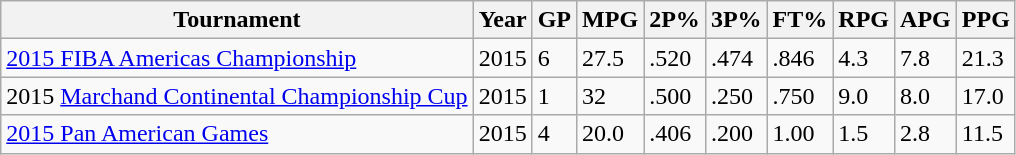<table class="wikitable sortable">
<tr>
<th>Tournament</th>
<th>Year</th>
<th>GP</th>
<th>MPG</th>
<th>2P%</th>
<th>3P%</th>
<th>FT%</th>
<th>RPG</th>
<th>APG</th>
<th>PPG</th>
</tr>
<tr>
<td><a href='#'>2015 FIBA Americas Championship</a></td>
<td>2015</td>
<td>6</td>
<td>27.5</td>
<td>.520</td>
<td>.474</td>
<td>.846</td>
<td>4.3</td>
<td>7.8</td>
<td>21.3</td>
</tr>
<tr>
<td>2015 <a href='#'>Marchand Continental Championship Cup</a></td>
<td>2015</td>
<td>1</td>
<td>32</td>
<td>.500</td>
<td>.250</td>
<td>.750</td>
<td>9.0</td>
<td>8.0</td>
<td>17.0</td>
</tr>
<tr>
<td><a href='#'>2015 Pan American Games</a></td>
<td>2015</td>
<td>4</td>
<td>20.0</td>
<td>.406</td>
<td>.200</td>
<td>1.00</td>
<td>1.5</td>
<td>2.8</td>
<td>11.5</td>
</tr>
</table>
